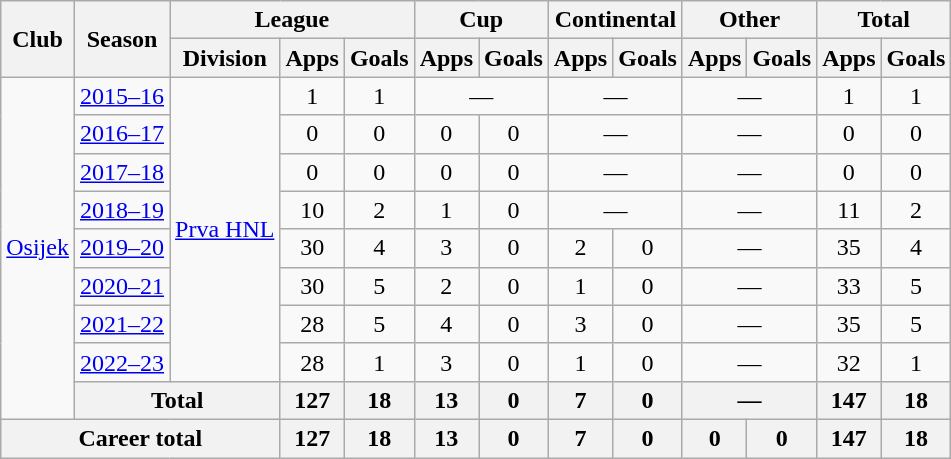<table class="wikitable" style="text-align:center">
<tr>
<th rowspan="2">Club</th>
<th rowspan="2">Season</th>
<th colspan="3">League</th>
<th colspan="2">Cup</th>
<th colspan="2">Continental</th>
<th colspan="2">Other</th>
<th colspan="2">Total</th>
</tr>
<tr>
<th>Division</th>
<th>Apps</th>
<th>Goals</th>
<th>Apps</th>
<th>Goals</th>
<th>Apps</th>
<th>Goals</th>
<th>Apps</th>
<th>Goals</th>
<th>Apps</th>
<th>Goals</th>
</tr>
<tr>
<td rowspan="9"><a href='#'>Osijek</a></td>
<td><a href='#'>2015–16</a></td>
<td rowspan="8"><a href='#'>Prva HNL</a></td>
<td>1</td>
<td>1</td>
<td colspan="2">—</td>
<td colspan="2">—</td>
<td colspan="2">—</td>
<td>1</td>
<td>1</td>
</tr>
<tr>
<td><a href='#'>2016–17</a></td>
<td>0</td>
<td>0</td>
<td>0</td>
<td>0</td>
<td colspan="2">—</td>
<td colspan="2">—</td>
<td>0</td>
<td>0</td>
</tr>
<tr>
<td><a href='#'>2017–18</a></td>
<td>0</td>
<td>0</td>
<td>0</td>
<td>0</td>
<td colspan="2">—</td>
<td colspan="2">—</td>
<td>0</td>
<td>0</td>
</tr>
<tr>
<td><a href='#'>2018–19</a></td>
<td>10</td>
<td>2</td>
<td>1</td>
<td>0</td>
<td colspan="2">—</td>
<td colspan="2">—</td>
<td>11</td>
<td>2</td>
</tr>
<tr>
<td><a href='#'>2019–20</a></td>
<td>30</td>
<td>4</td>
<td>3</td>
<td>0</td>
<td>2</td>
<td>0</td>
<td colspan="2">—</td>
<td>35</td>
<td>4</td>
</tr>
<tr>
<td><a href='#'>2020–21</a></td>
<td>30</td>
<td>5</td>
<td>2</td>
<td>0</td>
<td>1</td>
<td>0</td>
<td colspan="2">—</td>
<td>33</td>
<td>5</td>
</tr>
<tr>
<td><a href='#'>2021–22</a></td>
<td>28</td>
<td>5</td>
<td>4</td>
<td>0</td>
<td>3</td>
<td>0</td>
<td colspan="2">—</td>
<td>35</td>
<td>5</td>
</tr>
<tr>
<td><a href='#'>2022–23</a></td>
<td>28</td>
<td>1</td>
<td>3</td>
<td>0</td>
<td>1</td>
<td>0</td>
<td colspan="2">—</td>
<td>32</td>
<td>1</td>
</tr>
<tr>
<th colspan="2">Total</th>
<th>127</th>
<th>18</th>
<th>13</th>
<th>0</th>
<th>7</th>
<th>0</th>
<th colspan="2">—</th>
<th>147</th>
<th>18</th>
</tr>
<tr>
<th colspan="3">Career total</th>
<th>127</th>
<th>18</th>
<th>13</th>
<th>0</th>
<th>7</th>
<th>0</th>
<th>0</th>
<th>0</th>
<th>147</th>
<th>18</th>
</tr>
</table>
